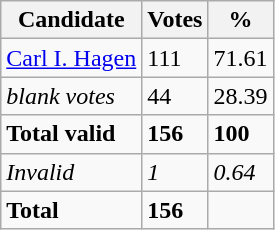<table class="wikitable">
<tr>
<th>Candidate</th>
<th>Votes</th>
<th>%</th>
</tr>
<tr>
<td><a href='#'>Carl I. Hagen</a></td>
<td>111</td>
<td>71.61</td>
</tr>
<tr>
<td><em>blank votes</em></td>
<td>44</td>
<td>28.39</td>
</tr>
<tr>
<td><strong>Total valid</strong></td>
<td><strong>156</strong></td>
<td><strong>100</strong></td>
</tr>
<tr>
<td><em>Invalid</em></td>
<td><em>1</em></td>
<td><em>0.64</em></td>
</tr>
<tr>
<td><strong>Total</strong></td>
<td><strong>156</strong></td>
<td></td>
</tr>
</table>
